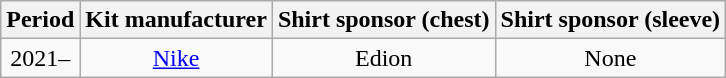<table class="wikitable" style="text-align:center">
<tr>
<th>Period</th>
<th>Kit manufacturer</th>
<th>Shirt sponsor (chest)</th>
<th>Shirt sponsor (sleeve)</th>
</tr>
<tr>
<td>2021–</td>
<td><a href='#'>Nike</a></td>
<td>Edion</td>
<td>None</td>
</tr>
</table>
